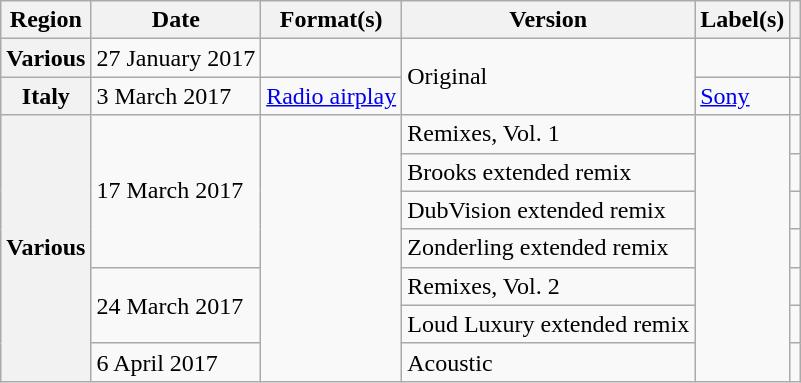<table class="wikitable plainrowheaders">
<tr>
<th scope="col">Region</th>
<th scope="col">Date</th>
<th scope="col">Format(s)</th>
<th scope="col">Version</th>
<th scope="col">Label(s)</th>
<th scope="col"></th>
</tr>
<tr>
<th scope="row">Various</th>
<td>27 January 2017</td>
<td></td>
<td rowspan="2">Original</td>
<td></td>
<td style="text-align:center;"></td>
</tr>
<tr>
<th scope="row">Italy</th>
<td>3 March 2017</td>
<td><a href='#'>Radio airplay</a></td>
<td><a href='#'>Sony</a></td>
<td style="text-align:center;"></td>
</tr>
<tr>
<th scope="row" rowspan="7">Various</th>
<td rowspan="4">17 March 2017</td>
<td rowspan="7"></td>
<td>Remixes, Vol. 1</td>
<td rowspan="7"></td>
<td style="text-align:center;"></td>
</tr>
<tr>
<td>Brooks extended remix</td>
<td style="text-align:center;"></td>
</tr>
<tr>
<td>DubVision extended remix</td>
<td style="text-align:center;"></td>
</tr>
<tr>
<td>Zonderling extended remix</td>
<td style="text-align:center;"></td>
</tr>
<tr>
<td rowspan="2">24 March 2017</td>
<td>Remixes, Vol. 2</td>
<td style="text-align:center;"></td>
</tr>
<tr>
<td>Loud Luxury extended remix</td>
<td style="text-align:center;"></td>
</tr>
<tr>
<td>6 April 2017</td>
<td>Acoustic</td>
<td style="text-align:center;"></td>
</tr>
</table>
